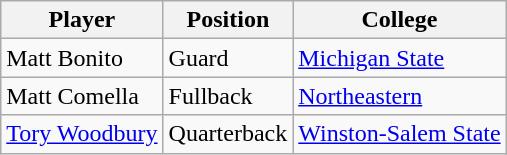<table class="wikitable">
<tr>
<th>Player</th>
<th>Position</th>
<th>College</th>
</tr>
<tr>
<td>Matt Bonito</td>
<td>Guard</td>
<td><a href='#'>Michigan State</a></td>
</tr>
<tr>
<td>Matt Comella</td>
<td>Fullback</td>
<td><a href='#'>Northeastern</a></td>
</tr>
<tr>
<td><a href='#'>Tory Woodbury</a></td>
<td>Quarterback</td>
<td><a href='#'>Winston-Salem State</a></td>
</tr>
</table>
